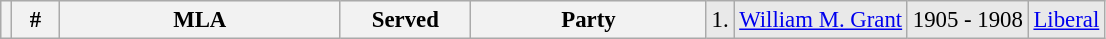<table class="wikitable" style="font-size: 95%; clear:both">
<tr style="background-color:#E9E9E9">
<th></th>
<th style="width: 25px">#</th>
<th style="width: 180px">MLA</th>
<th style="width: 80px">Served</th>
<th style="width: 150px">Party<br></th>
<td>1.</td>
<td><a href='#'>William M. Grant</a></td>
<td>1905 - 1908</td>
<td><a href='#'>Liberal</a></td>
</tr>
</table>
